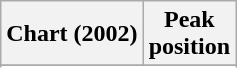<table class="wikitable sortable">
<tr>
<th align="left">Chart (2002)</th>
<th align="center">Peak<br>position</th>
</tr>
<tr>
</tr>
<tr>
</tr>
</table>
